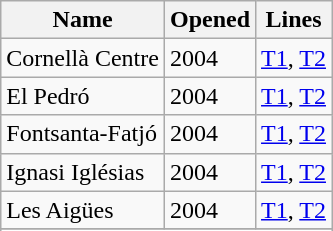<table class="wikitable sortable">
<tr>
<th>Name</th>
<th>Opened</th>
<th>Lines</th>
</tr>
<tr>
<td>Cornellà Centre</td>
<td>2004</td>
<td><a href='#'>T1</a>, <a href='#'>T2</a></td>
</tr>
<tr>
<td>El Pedró</td>
<td>2004</td>
<td><a href='#'>T1</a>, <a href='#'>T2</a></td>
</tr>
<tr>
<td>Fontsanta-Fatjó</td>
<td>2004</td>
<td><a href='#'>T1</a>, <a href='#'>T2</a></td>
</tr>
<tr>
<td>Ignasi Iglésias</td>
<td>2004</td>
<td><a href='#'>T1</a>, <a href='#'>T2</a></td>
</tr>
<tr>
<td>Les Aigües</td>
<td>2004</td>
<td><a href='#'>T1</a>, <a href='#'>T2</a></td>
</tr>
<tr>
</tr>
<tr>
</tr>
</table>
